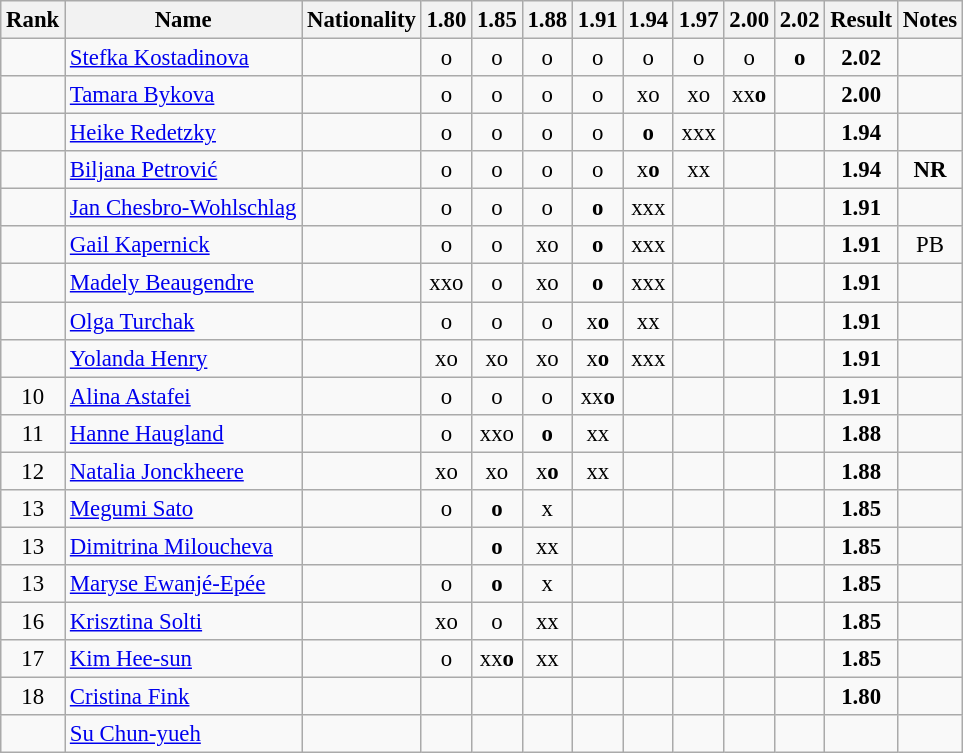<table class="wikitable sortable" style="text-align:center;font-size:95%">
<tr>
<th>Rank</th>
<th>Name</th>
<th>Nationality</th>
<th>1.80</th>
<th>1.85</th>
<th>1.88</th>
<th>1.91</th>
<th>1.94</th>
<th>1.97</th>
<th>2.00</th>
<th>2.02</th>
<th>Result</th>
<th>Notes</th>
</tr>
<tr>
<td></td>
<td align="left"><a href='#'>Stefka Kostadinova</a></td>
<td align=left></td>
<td>o</td>
<td>o</td>
<td>o</td>
<td>o</td>
<td>o</td>
<td>o</td>
<td>o</td>
<td><strong>o</strong></td>
<td><strong>2.02</strong></td>
<td></td>
</tr>
<tr>
<td></td>
<td align="left"><a href='#'>Tamara Bykova</a></td>
<td align=left></td>
<td>o</td>
<td>o</td>
<td>o</td>
<td>o</td>
<td>xo</td>
<td>xo</td>
<td>xx<strong>o</strong></td>
<td></td>
<td><strong>2.00</strong></td>
<td></td>
</tr>
<tr>
<td></td>
<td align="left"><a href='#'>Heike Redetzky</a></td>
<td align=left></td>
<td>o</td>
<td>o</td>
<td>o</td>
<td>o</td>
<td><strong>o</strong></td>
<td>xxx</td>
<td></td>
<td></td>
<td><strong>1.94</strong></td>
<td></td>
</tr>
<tr>
<td></td>
<td align="left"><a href='#'>Biljana Petrović</a></td>
<td align=left></td>
<td>o</td>
<td>o</td>
<td>o</td>
<td>o</td>
<td>x<strong>o</strong></td>
<td>xx</td>
<td></td>
<td></td>
<td><strong>1.94</strong></td>
<td><strong>NR</strong></td>
</tr>
<tr>
<td></td>
<td align="left"><a href='#'>Jan Chesbro-Wohlschlag</a></td>
<td align=left></td>
<td>o</td>
<td>o</td>
<td>o</td>
<td><strong>o</strong></td>
<td>xxx</td>
<td></td>
<td></td>
<td></td>
<td><strong>1.91</strong></td>
<td></td>
</tr>
<tr>
<td></td>
<td align="left"><a href='#'>Gail Kapernick</a></td>
<td align=left></td>
<td>o</td>
<td>o</td>
<td>xo</td>
<td><strong>o</strong></td>
<td>xxx</td>
<td></td>
<td></td>
<td></td>
<td><strong>1.91</strong></td>
<td>PB</td>
</tr>
<tr>
<td></td>
<td align="left"><a href='#'>Madely Beaugendre</a></td>
<td align=left></td>
<td>xxo</td>
<td>o</td>
<td>xo</td>
<td><strong>o</strong></td>
<td>xxx</td>
<td></td>
<td></td>
<td></td>
<td><strong>1.91</strong></td>
<td></td>
</tr>
<tr>
<td></td>
<td align="left"><a href='#'>Olga Turchak</a></td>
<td align=left></td>
<td>o</td>
<td>o</td>
<td>o</td>
<td>x<strong>o</strong></td>
<td>xx</td>
<td></td>
<td></td>
<td></td>
<td><strong>1.91</strong></td>
<td></td>
</tr>
<tr>
<td></td>
<td align="left"><a href='#'>Yolanda Henry</a></td>
<td align=left></td>
<td>xo</td>
<td>xo</td>
<td>xo</td>
<td>x<strong>o</strong></td>
<td>xxx</td>
<td></td>
<td></td>
<td></td>
<td><strong>1.91</strong></td>
<td></td>
</tr>
<tr>
<td>10</td>
<td align="left"><a href='#'>Alina Astafei</a></td>
<td align=left></td>
<td>o</td>
<td>o</td>
<td>o</td>
<td>xx<strong>o</strong></td>
<td></td>
<td></td>
<td></td>
<td></td>
<td><strong>1.91</strong></td>
<td></td>
</tr>
<tr>
<td>11</td>
<td align="left"><a href='#'>Hanne Haugland</a></td>
<td align=left></td>
<td>o</td>
<td>xxo</td>
<td><strong>o</strong></td>
<td>xx</td>
<td></td>
<td></td>
<td></td>
<td></td>
<td><strong>1.88</strong></td>
<td></td>
</tr>
<tr>
<td>12</td>
<td align="left"><a href='#'>Natalia Jonckheere</a></td>
<td align=left></td>
<td>xo</td>
<td>xo</td>
<td>x<strong>o</strong></td>
<td>xx</td>
<td></td>
<td></td>
<td></td>
<td></td>
<td><strong>1.88</strong></td>
<td></td>
</tr>
<tr>
<td>13</td>
<td align="left"><a href='#'>Megumi Sato</a></td>
<td align=left></td>
<td>o</td>
<td><strong>o</strong></td>
<td>x</td>
<td></td>
<td></td>
<td></td>
<td></td>
<td></td>
<td><strong>1.85</strong></td>
<td></td>
</tr>
<tr>
<td>13</td>
<td align="left"><a href='#'>Dimitrina Miloucheva</a></td>
<td align=left></td>
<td></td>
<td><strong>o</strong></td>
<td>xx</td>
<td></td>
<td></td>
<td></td>
<td></td>
<td></td>
<td><strong>1.85</strong></td>
<td></td>
</tr>
<tr>
<td>13</td>
<td align="left"><a href='#'>Maryse Ewanjé-Epée</a></td>
<td align=left></td>
<td>o</td>
<td><strong>o</strong></td>
<td>x</td>
<td></td>
<td></td>
<td></td>
<td></td>
<td></td>
<td><strong>1.85</strong></td>
<td></td>
</tr>
<tr>
<td>16</td>
<td align="left"><a href='#'>Krisztina Solti</a></td>
<td align=left></td>
<td>xo</td>
<td>o</td>
<td>xx</td>
<td></td>
<td></td>
<td></td>
<td></td>
<td></td>
<td><strong>1.85</strong></td>
<td></td>
</tr>
<tr>
<td>17</td>
<td align="left"><a href='#'>Kim Hee-sun</a></td>
<td align=left></td>
<td>o</td>
<td>xx<strong>o</strong></td>
<td>xx</td>
<td></td>
<td></td>
<td></td>
<td></td>
<td></td>
<td><strong>1.85</strong></td>
<td></td>
</tr>
<tr>
<td>18</td>
<td align="left"><a href='#'>Cristina Fink</a></td>
<td align=left></td>
<td></td>
<td></td>
<td></td>
<td></td>
<td></td>
<td></td>
<td></td>
<td></td>
<td><strong>1.80</strong></td>
<td></td>
</tr>
<tr>
<td></td>
<td align="left"><a href='#'>Su Chun-yueh</a></td>
<td align=left></td>
<td></td>
<td></td>
<td></td>
<td></td>
<td></td>
<td></td>
<td></td>
<td></td>
<td><strong></strong></td>
<td></td>
</tr>
</table>
